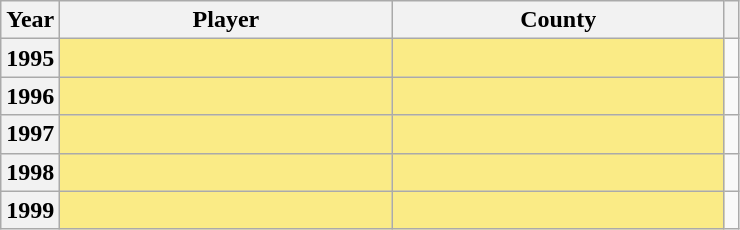<table class="wikitable sortable">
<tr>
<th scope="col" style="width:8%;">Year</th>
<th scope="col" style="width:45%;">Player</th>
<th scope="col" style="width:45%;">County</th>
<th scope="col" style="width:2%;" class="unsortable"></th>
</tr>
<tr>
<th scope="row" rowspan=1 style="text-align:center">1995</th>
<td style="background:#FAEB86;"><strong> </strong></td>
<td style="background:#FAEB86;"><strong></strong></td>
<td rowspan=1></td>
</tr>
<tr>
<th scope="row" rowspan=1 style="text-align:center">1996</th>
<td style="background:#FAEB86;"><strong> </strong></td>
<td style="background:#FAEB86;"><strong></strong></td>
<td rowspan=1></td>
</tr>
<tr>
<th scope="row" rowspan=1 style="text-align:center">1997</th>
<td style="background:#FAEB86;"><strong> </strong></td>
<td style="background:#FAEB86;"><strong></strong></td>
<td rowspan=1></td>
</tr>
<tr>
<th scope="row" rowspan=1 style="text-align:center">1998</th>
<td style="background:#FAEB86;"><strong> </strong></td>
<td style="background:#FAEB86;"><strong></strong></td>
<td rowspan=1></td>
</tr>
<tr>
<th scope="row" rowspan=1 style="text-align:center">1999</th>
<td style="background:#FAEB86;"><strong> </strong></td>
<td style="background:#FAEB86;"><strong></strong></td>
<td rowspan=1></td>
</tr>
</table>
